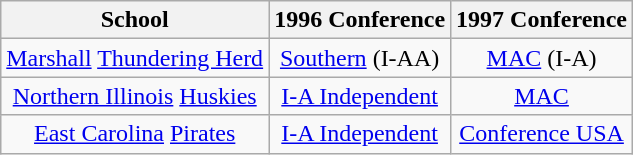<table class="wikitable sortable">
<tr>
<th>School</th>
<th>1996 Conference</th>
<th>1997 Conference</th>
</tr>
<tr style="text-align:center;">
<td><a href='#'>Marshall</a> <a href='#'>Thundering Herd</a></td>
<td><a href='#'>Southern</a> (I-AA)</td>
<td><a href='#'>MAC</a> (I-A)</td>
</tr>
<tr style="text-align:center;">
<td><a href='#'>Northern Illinois</a> <a href='#'>Huskies</a></td>
<td><a href='#'>I-A Independent</a></td>
<td><a href='#'>MAC</a></td>
</tr>
<tr style="text-align:center;">
<td><a href='#'>East Carolina</a> <a href='#'>Pirates</a></td>
<td><a href='#'>I-A Independent</a></td>
<td><a href='#'>Conference USA</a></td>
</tr>
</table>
